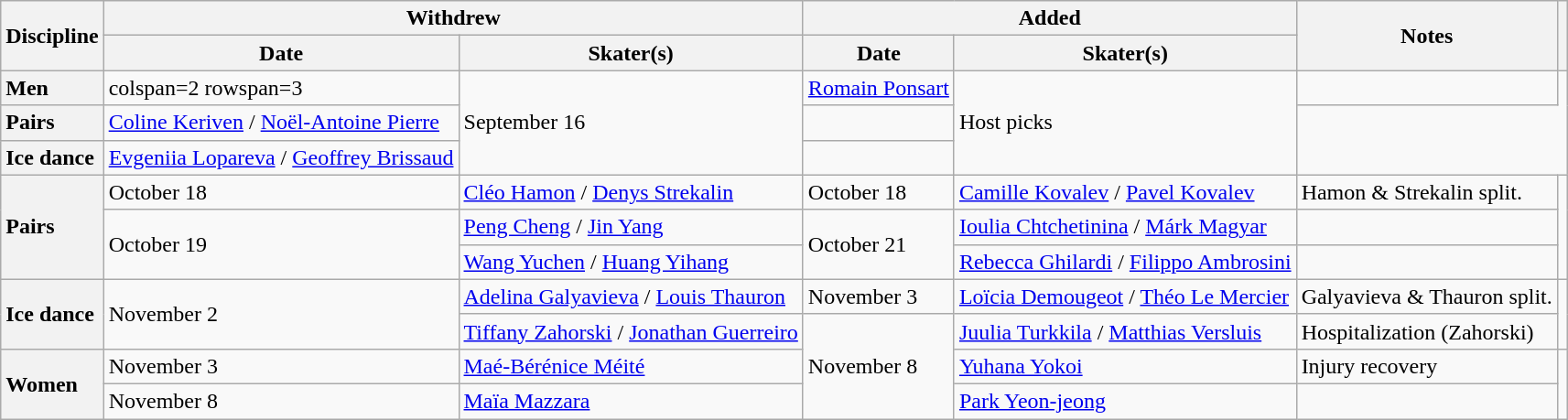<table class="wikitable unsortable">
<tr>
<th scope="col" rowspan=2>Discipline</th>
<th scope="col" colspan=2>Withdrew</th>
<th scope="col" colspan=2>Added</th>
<th scope="col" rowspan=2>Notes</th>
<th scope="col" rowspan=2></th>
</tr>
<tr>
<th>Date</th>
<th>Skater(s)</th>
<th>Date</th>
<th>Skater(s)</th>
</tr>
<tr>
<th scope="row" style="text-align:left">Men</th>
<td>colspan=2 rowspan=3 </td>
<td rowspan=3>September 16</td>
<td> <a href='#'>Romain Ponsart</a></td>
<td rowspan=3>Host picks</td>
<td></td>
</tr>
<tr>
<th scope="row" style="text-align:left">Pairs</th>
<td> <a href='#'>Coline Keriven</a> / <a href='#'>Noël-Antoine Pierre</a></td>
<td></td>
</tr>
<tr>
<th scope="row" style="text-align:left">Ice dance</th>
<td> <a href='#'>Evgeniia Lopareva</a> / <a href='#'>Geoffrey Brissaud</a></td>
<td></td>
</tr>
<tr>
<th scope="row" style="text-align:left" rowspan=3>Pairs</th>
<td>October 18</td>
<td> <a href='#'>Cléo Hamon</a> / <a href='#'>Denys Strekalin</a></td>
<td>October 18</td>
<td> <a href='#'>Camille Kovalev</a> / <a href='#'>Pavel Kovalev</a></td>
<td>Hamon & Strekalin split.</td>
<td rowspan=3></td>
</tr>
<tr>
<td rowspan=2>October 19</td>
<td> <a href='#'>Peng Cheng</a> / <a href='#'>Jin Yang</a></td>
<td rowspan=2>October 21</td>
<td> <a href='#'>Ioulia Chtchetinina</a> / <a href='#'>Márk Magyar</a></td>
<td></td>
</tr>
<tr>
<td> <a href='#'>Wang Yuchen</a> / <a href='#'>Huang Yihang</a></td>
<td> <a href='#'>Rebecca Ghilardi</a> / <a href='#'>Filippo Ambrosini</a></td>
<td></td>
</tr>
<tr>
<th scope="row" style="text-align:left" rowspan=2>Ice dance</th>
<td rowspan=2>November 2</td>
<td> <a href='#'>Adelina Galyavieva</a> / <a href='#'>Louis Thauron</a></td>
<td>November 3</td>
<td> <a href='#'>Loïcia Demougeot</a> / <a href='#'>Théo Le Mercier</a></td>
<td>Galyavieva & Thauron split.</td>
<td rowspan=2></td>
</tr>
<tr>
<td> <a href='#'>Tiffany Zahorski</a> / <a href='#'>Jonathan Guerreiro</a></td>
<td rowspan=3>November 8</td>
<td> <a href='#'>Juulia Turkkila</a> / <a href='#'>Matthias Versluis</a></td>
<td>Hospitalization (Zahorski)</td>
</tr>
<tr>
<th scope="row" style="text-align:left" rowspan=2>Women</th>
<td>November 3</td>
<td> <a href='#'>Maé-Bérénice Méité</a></td>
<td> <a href='#'>Yuhana Yokoi</a></td>
<td>Injury recovery</td>
<td rowspan=2></td>
</tr>
<tr>
<td>November 8</td>
<td> <a href='#'>Maïa Mazzara</a></td>
<td> <a href='#'>Park Yeon-jeong</a></td>
<td></td>
</tr>
</table>
